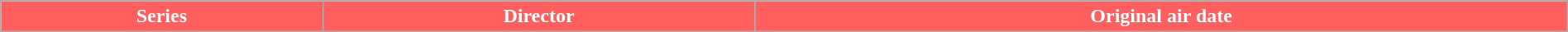<table class="wikitable plainrowheaders" style="width:100%;">
<tr>
<th scope="col" style="white-space:nowrap; background:#FF5F5F; color:#FFFFFF;">Series</th>
<th scope="col" style="white-space:nowrap; background:#FF5F5F; color:#FFFFFF;">Director</th>
<th scope="col" style="white-space:nowrap; background:#FF5F5F; color:#FFFFFF;">Original air date</th>
</tr>
<tr>
</tr>
</table>
